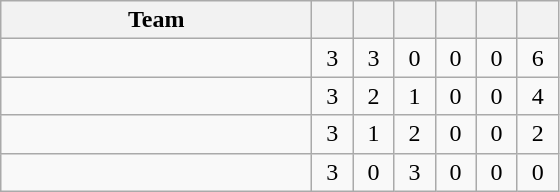<table class="wikitable" style="text-align:center">
<tr>
<th width=200>Team</th>
<th width=20></th>
<th width=20></th>
<th width=20></th>
<th width=20></th>
<th width=20></th>
<th width=20></th>
</tr>
<tr>
<td align="left"></td>
<td>3</td>
<td>3</td>
<td>0</td>
<td>0</td>
<td>0</td>
<td>6</td>
</tr>
<tr>
<td align="left"></td>
<td>3</td>
<td>2</td>
<td>1</td>
<td>0</td>
<td>0</td>
<td>4</td>
</tr>
<tr>
<td align="left"></td>
<td>3</td>
<td>1</td>
<td>2</td>
<td>0</td>
<td>0</td>
<td>2</td>
</tr>
<tr>
<td align="left"></td>
<td>3</td>
<td>0</td>
<td>3</td>
<td>0</td>
<td>0</td>
<td>0</td>
</tr>
</table>
